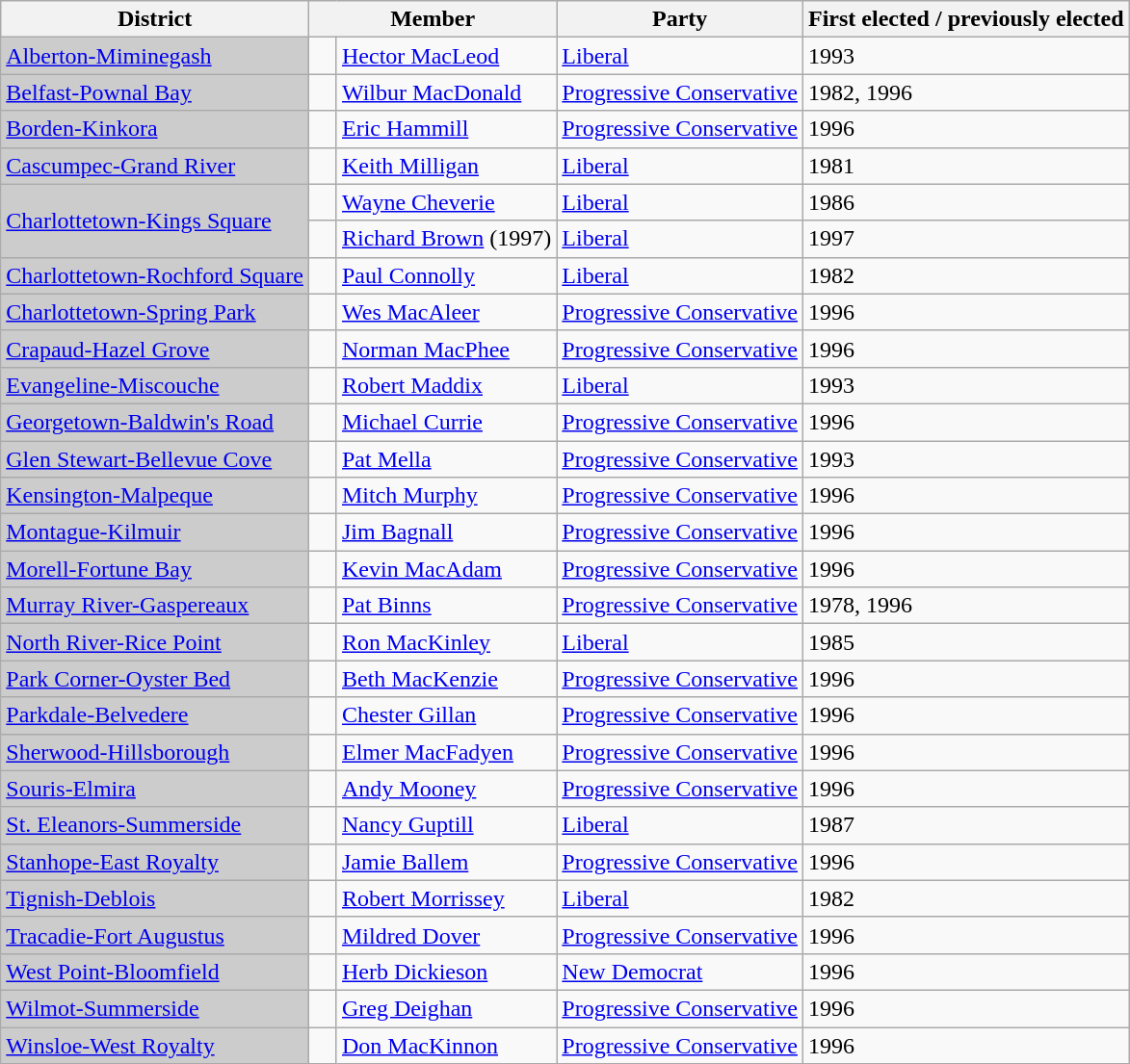<table class="wikitable sortable">
<tr>
<th>District</th>
<th colspan="2">Member</th>
<th>Party</th>
<th>First elected / previously elected</th>
</tr>
<tr>
<td bgcolor="CCCCCC"><a href='#'>Alberton-Miminegash</a></td>
<td>   </td>
<td><a href='#'>Hector MacLeod</a></td>
<td><a href='#'>Liberal</a></td>
<td>1993</td>
</tr>
<tr>
<td bgcolor="CCCCCC"><a href='#'>Belfast-Pownal Bay</a></td>
<td>   </td>
<td><a href='#'>Wilbur MacDonald</a></td>
<td><a href='#'>Progressive Conservative</a></td>
<td>1982, 1996</td>
</tr>
<tr>
<td bgcolor="CCCCCC"><a href='#'>Borden-Kinkora</a></td>
<td>   </td>
<td><a href='#'>Eric Hammill</a></td>
<td><a href='#'>Progressive Conservative</a></td>
<td>1996</td>
</tr>
<tr>
<td bgcolor="CCCCCC"><a href='#'>Cascumpec-Grand River</a></td>
<td>   </td>
<td><a href='#'>Keith Milligan</a></td>
<td><a href='#'>Liberal</a></td>
<td>1981</td>
</tr>
<tr>
<td bgcolor="CCCCCC"  rowspan="2"><a href='#'>Charlottetown-Kings Square</a></td>
<td> </td>
<td><a href='#'>Wayne Cheverie</a></td>
<td><a href='#'>Liberal</a></td>
<td>1986</td>
</tr>
<tr>
<td></td>
<td><a href='#'>Richard Brown</a> (1997)</td>
<td><a href='#'>Liberal</a></td>
<td>1997</td>
</tr>
<tr>
<td bgcolor="CCCCCC"><a href='#'>Charlottetown-Rochford Square</a></td>
<td>   </td>
<td><a href='#'>Paul Connolly</a></td>
<td><a href='#'>Liberal</a></td>
<td>1982</td>
</tr>
<tr>
<td bgcolor="CCCCCC"><a href='#'>Charlottetown-Spring Park</a></td>
<td>   </td>
<td><a href='#'>Wes MacAleer</a></td>
<td><a href='#'>Progressive Conservative</a></td>
<td>1996</td>
</tr>
<tr>
<td bgcolor="CCCCCC"><a href='#'>Crapaud-Hazel Grove</a></td>
<td>   </td>
<td><a href='#'>Norman MacPhee</a></td>
<td><a href='#'>Progressive Conservative</a></td>
<td>1996</td>
</tr>
<tr>
<td bgcolor="CCCCCC"><a href='#'>Evangeline-Miscouche</a></td>
<td>   </td>
<td><a href='#'>Robert Maddix</a></td>
<td><a href='#'>Liberal</a></td>
<td>1993</td>
</tr>
<tr>
<td bgcolor="CCCCCC"><a href='#'>Georgetown-Baldwin's Road</a></td>
<td>   </td>
<td><a href='#'>Michael Currie</a></td>
<td><a href='#'>Progressive Conservative</a></td>
<td>1996</td>
</tr>
<tr>
<td bgcolor="CCCCCC"><a href='#'>Glen Stewart-Bellevue Cove</a></td>
<td>   </td>
<td><a href='#'>Pat Mella</a></td>
<td><a href='#'>Progressive Conservative</a></td>
<td>1993</td>
</tr>
<tr>
<td bgcolor="CCCCCC"><a href='#'>Kensington-Malpeque</a></td>
<td>   </td>
<td><a href='#'>Mitch Murphy</a></td>
<td><a href='#'>Progressive Conservative</a></td>
<td>1996</td>
</tr>
<tr>
<td bgcolor="CCCCCC"><a href='#'>Montague-Kilmuir</a></td>
<td>   </td>
<td><a href='#'>Jim Bagnall</a></td>
<td><a href='#'>Progressive Conservative</a></td>
<td>1996</td>
</tr>
<tr>
<td bgcolor="CCCCCC"><a href='#'>Morell-Fortune Bay</a></td>
<td>   </td>
<td><a href='#'>Kevin MacAdam</a></td>
<td><a href='#'>Progressive Conservative</a></td>
<td>1996</td>
</tr>
<tr>
<td bgcolor="CCCCCC"><a href='#'>Murray River-Gaspereaux</a></td>
<td>   </td>
<td><a href='#'>Pat Binns</a></td>
<td><a href='#'>Progressive Conservative</a></td>
<td>1978, 1996</td>
</tr>
<tr>
<td bgcolor="CCCCCC"><a href='#'>North River-Rice Point</a></td>
<td>   </td>
<td><a href='#'>Ron MacKinley</a></td>
<td><a href='#'>Liberal</a></td>
<td>1985</td>
</tr>
<tr>
<td bgcolor="CCCCCC"><a href='#'>Park Corner-Oyster Bed</a></td>
<td>   </td>
<td><a href='#'>Beth MacKenzie</a></td>
<td><a href='#'>Progressive Conservative</a></td>
<td>1996</td>
</tr>
<tr>
<td bgcolor="CCCCCC"><a href='#'>Parkdale-Belvedere</a></td>
<td>   </td>
<td><a href='#'>Chester Gillan</a></td>
<td><a href='#'>Progressive Conservative</a></td>
<td>1996</td>
</tr>
<tr>
<td bgcolor="CCCCCC"><a href='#'>Sherwood-Hillsborough</a></td>
<td>   </td>
<td><a href='#'>Elmer MacFadyen</a></td>
<td><a href='#'>Progressive Conservative</a></td>
<td>1996</td>
</tr>
<tr>
<td bgcolor="CCCCCC"><a href='#'>Souris-Elmira</a></td>
<td>   </td>
<td><a href='#'>Andy Mooney</a></td>
<td><a href='#'>Progressive Conservative</a></td>
<td>1996</td>
</tr>
<tr>
<td bgcolor="CCCCCC"><a href='#'>St. Eleanors-Summerside</a></td>
<td>   </td>
<td><a href='#'>Nancy Guptill</a></td>
<td><a href='#'>Liberal</a></td>
<td>1987</td>
</tr>
<tr>
<td bgcolor="CCCCCC"><a href='#'>Stanhope-East Royalty</a></td>
<td>   </td>
<td><a href='#'>Jamie Ballem</a></td>
<td><a href='#'>Progressive Conservative</a></td>
<td>1996</td>
</tr>
<tr>
<td bgcolor="CCCCCC"><a href='#'>Tignish-Deblois</a></td>
<td>   </td>
<td><a href='#'>Robert Morrissey</a></td>
<td><a href='#'>Liberal</a></td>
<td>1982</td>
</tr>
<tr>
<td bgcolor="CCCCCC"><a href='#'>Tracadie-Fort Augustus</a></td>
<td>   </td>
<td><a href='#'>Mildred Dover</a></td>
<td><a href='#'>Progressive Conservative</a></td>
<td>1996</td>
</tr>
<tr>
<td bgcolor="CCCCCC"><a href='#'>West Point-Bloomfield</a></td>
<td>   </td>
<td><a href='#'>Herb Dickieson</a></td>
<td><a href='#'>New Democrat</a></td>
<td>1996</td>
</tr>
<tr>
<td bgcolor="CCCCCC"><a href='#'>Wilmot-Summerside</a></td>
<td>   </td>
<td><a href='#'>Greg Deighan</a></td>
<td><a href='#'>Progressive Conservative</a></td>
<td>1996</td>
</tr>
<tr>
<td bgcolor="CCCCCC"><a href='#'>Winsloe-West Royalty</a></td>
<td>   </td>
<td><a href='#'>Don MacKinnon</a></td>
<td><a href='#'>Progressive Conservative</a></td>
<td>1996</td>
</tr>
</table>
